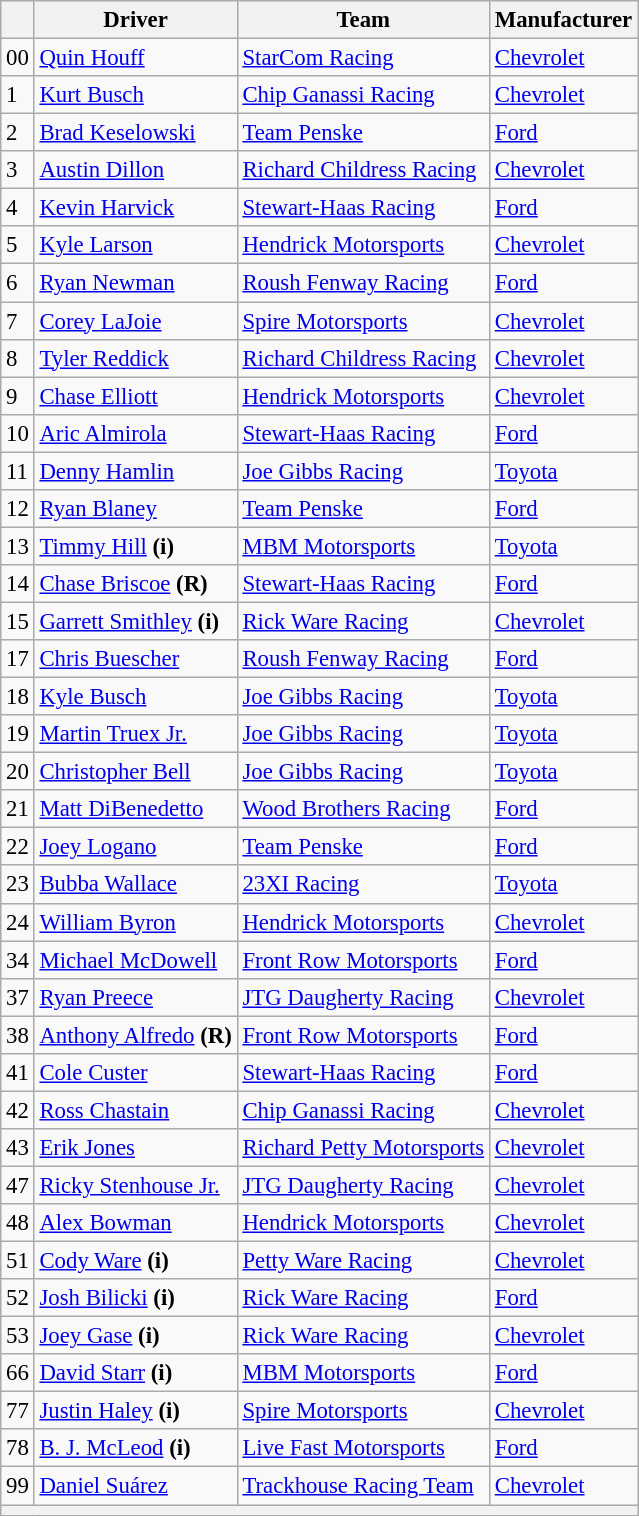<table class="wikitable" style="font-size:95%">
<tr>
<th></th>
<th>Driver</th>
<th>Team</th>
<th>Manufacturer</th>
</tr>
<tr>
<td>00</td>
<td><a href='#'>Quin Houff</a></td>
<td><a href='#'>StarCom Racing</a></td>
<td><a href='#'>Chevrolet</a></td>
</tr>
<tr>
<td>1</td>
<td><a href='#'>Kurt Busch</a></td>
<td><a href='#'>Chip Ganassi Racing</a></td>
<td><a href='#'>Chevrolet</a></td>
</tr>
<tr>
<td>2</td>
<td><a href='#'>Brad Keselowski</a></td>
<td><a href='#'>Team Penske</a></td>
<td><a href='#'>Ford</a></td>
</tr>
<tr>
<td>3</td>
<td><a href='#'>Austin Dillon</a></td>
<td><a href='#'>Richard Childress Racing</a></td>
<td><a href='#'>Chevrolet</a></td>
</tr>
<tr>
<td>4</td>
<td><a href='#'>Kevin Harvick</a></td>
<td><a href='#'>Stewart-Haas Racing</a></td>
<td><a href='#'>Ford</a></td>
</tr>
<tr>
<td>5</td>
<td><a href='#'>Kyle Larson</a></td>
<td><a href='#'>Hendrick Motorsports</a></td>
<td><a href='#'>Chevrolet</a></td>
</tr>
<tr>
<td>6</td>
<td><a href='#'>Ryan Newman</a></td>
<td><a href='#'>Roush Fenway Racing</a></td>
<td><a href='#'>Ford</a></td>
</tr>
<tr>
<td>7</td>
<td><a href='#'>Corey LaJoie</a></td>
<td><a href='#'>Spire Motorsports</a></td>
<td><a href='#'>Chevrolet</a></td>
</tr>
<tr>
<td>8</td>
<td><a href='#'>Tyler Reddick</a></td>
<td><a href='#'>Richard Childress Racing</a></td>
<td><a href='#'>Chevrolet</a></td>
</tr>
<tr>
<td>9</td>
<td><a href='#'>Chase Elliott</a></td>
<td><a href='#'>Hendrick Motorsports</a></td>
<td><a href='#'>Chevrolet</a></td>
</tr>
<tr>
<td>10</td>
<td><a href='#'>Aric Almirola</a></td>
<td><a href='#'>Stewart-Haas Racing</a></td>
<td><a href='#'>Ford</a></td>
</tr>
<tr>
<td>11</td>
<td><a href='#'>Denny Hamlin</a></td>
<td><a href='#'>Joe Gibbs Racing</a></td>
<td><a href='#'>Toyota</a></td>
</tr>
<tr>
<td>12</td>
<td><a href='#'>Ryan Blaney</a></td>
<td><a href='#'>Team Penske</a></td>
<td><a href='#'>Ford</a></td>
</tr>
<tr>
<td>13</td>
<td><a href='#'>Timmy Hill</a> <strong>(i)</strong></td>
<td><a href='#'>MBM Motorsports</a></td>
<td><a href='#'>Toyota</a></td>
</tr>
<tr>
<td>14</td>
<td><a href='#'>Chase Briscoe</a> <strong>(R)</strong></td>
<td><a href='#'>Stewart-Haas Racing</a></td>
<td><a href='#'>Ford</a></td>
</tr>
<tr>
<td>15</td>
<td><a href='#'>Garrett Smithley</a> <strong>(i)</strong></td>
<td><a href='#'>Rick Ware Racing</a></td>
<td><a href='#'>Chevrolet</a></td>
</tr>
<tr>
<td>17</td>
<td><a href='#'>Chris Buescher</a></td>
<td><a href='#'>Roush Fenway Racing</a></td>
<td><a href='#'>Ford</a></td>
</tr>
<tr>
<td>18</td>
<td><a href='#'>Kyle Busch</a></td>
<td><a href='#'>Joe Gibbs Racing</a></td>
<td><a href='#'>Toyota</a></td>
</tr>
<tr>
<td>19</td>
<td><a href='#'>Martin Truex Jr.</a></td>
<td><a href='#'>Joe Gibbs Racing</a></td>
<td><a href='#'>Toyota</a></td>
</tr>
<tr>
<td>20</td>
<td><a href='#'>Christopher Bell</a></td>
<td><a href='#'>Joe Gibbs Racing</a></td>
<td><a href='#'>Toyota</a></td>
</tr>
<tr>
<td>21</td>
<td><a href='#'>Matt DiBenedetto</a></td>
<td><a href='#'>Wood Brothers Racing</a></td>
<td><a href='#'>Ford</a></td>
</tr>
<tr>
<td>22</td>
<td><a href='#'>Joey Logano</a></td>
<td><a href='#'>Team Penske</a></td>
<td><a href='#'>Ford</a></td>
</tr>
<tr>
<td>23</td>
<td><a href='#'>Bubba Wallace</a></td>
<td><a href='#'>23XI Racing</a></td>
<td><a href='#'>Toyota</a></td>
</tr>
<tr>
<td>24</td>
<td><a href='#'>William Byron</a></td>
<td><a href='#'>Hendrick Motorsports</a></td>
<td><a href='#'>Chevrolet</a></td>
</tr>
<tr>
<td>34</td>
<td><a href='#'>Michael McDowell</a></td>
<td><a href='#'>Front Row Motorsports</a></td>
<td><a href='#'>Ford</a></td>
</tr>
<tr>
<td>37</td>
<td><a href='#'>Ryan Preece</a></td>
<td><a href='#'>JTG Daugherty Racing</a></td>
<td><a href='#'>Chevrolet</a></td>
</tr>
<tr>
<td>38</td>
<td><a href='#'>Anthony Alfredo</a> <strong>(R)</strong></td>
<td><a href='#'>Front Row Motorsports</a></td>
<td><a href='#'>Ford</a></td>
</tr>
<tr>
<td>41</td>
<td><a href='#'>Cole Custer</a></td>
<td><a href='#'>Stewart-Haas Racing</a></td>
<td><a href='#'>Ford</a></td>
</tr>
<tr>
<td>42</td>
<td><a href='#'>Ross Chastain</a></td>
<td><a href='#'>Chip Ganassi Racing</a></td>
<td><a href='#'>Chevrolet</a></td>
</tr>
<tr>
<td>43</td>
<td><a href='#'>Erik Jones</a></td>
<td><a href='#'>Richard Petty Motorsports</a></td>
<td><a href='#'>Chevrolet</a></td>
</tr>
<tr>
<td>47</td>
<td><a href='#'>Ricky Stenhouse Jr.</a></td>
<td><a href='#'>JTG Daugherty Racing</a></td>
<td><a href='#'>Chevrolet</a></td>
</tr>
<tr>
<td>48</td>
<td><a href='#'>Alex Bowman</a></td>
<td><a href='#'>Hendrick Motorsports</a></td>
<td><a href='#'>Chevrolet</a></td>
</tr>
<tr>
<td>51</td>
<td><a href='#'>Cody Ware</a> <strong>(i)</strong></td>
<td><a href='#'>Petty Ware Racing</a></td>
<td><a href='#'>Chevrolet</a></td>
</tr>
<tr>
<td>52</td>
<td><a href='#'>Josh Bilicki</a> <strong>(i)</strong></td>
<td><a href='#'>Rick Ware Racing</a></td>
<td><a href='#'>Ford</a></td>
</tr>
<tr>
<td>53</td>
<td><a href='#'>Joey Gase</a> <strong>(i)</strong></td>
<td><a href='#'>Rick Ware Racing</a></td>
<td><a href='#'>Chevrolet</a></td>
</tr>
<tr>
<td>66</td>
<td><a href='#'>David Starr</a> <strong>(i)</strong></td>
<td><a href='#'>MBM Motorsports</a></td>
<td><a href='#'>Ford</a></td>
</tr>
<tr>
<td>77</td>
<td><a href='#'>Justin Haley</a> <strong>(i)</strong></td>
<td><a href='#'>Spire Motorsports</a></td>
<td><a href='#'>Chevrolet</a></td>
</tr>
<tr>
<td>78</td>
<td><a href='#'>B. J. McLeod</a> <strong>(i)</strong></td>
<td><a href='#'>Live Fast Motorsports</a></td>
<td><a href='#'>Ford</a></td>
</tr>
<tr>
<td>99</td>
<td><a href='#'>Daniel Suárez</a></td>
<td><a href='#'>Trackhouse Racing Team</a></td>
<td><a href='#'>Chevrolet</a></td>
</tr>
<tr>
<th colspan="4"></th>
</tr>
</table>
